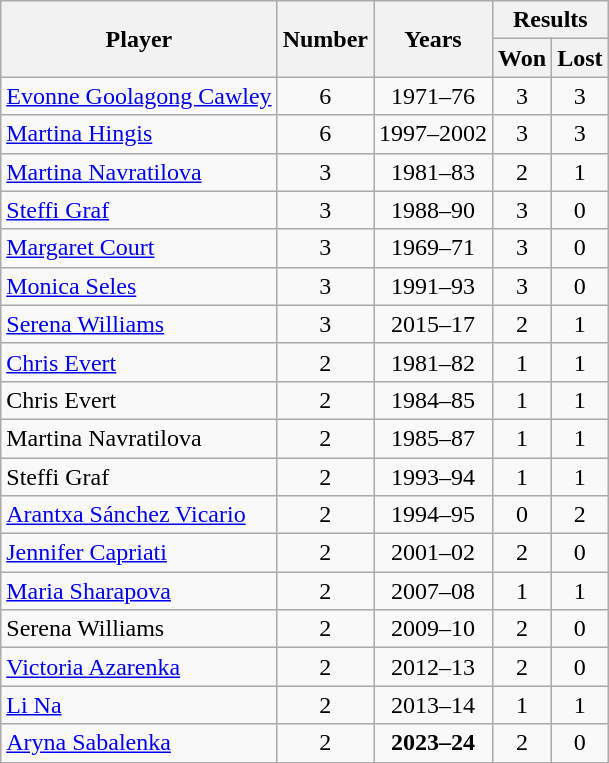<table class="wikitable">
<tr>
<th rowspan=2>Player</th>
<th rowspan=2>Number</th>
<th rowspan=2>Years</th>
<th colspan="2">Results</th>
</tr>
<tr>
<th>Won</th>
<th>Lost</th>
</tr>
<tr>
<td> <a href='#'>Evonne Goolagong Cawley</a></td>
<td align=center>6</td>
<td align=center>1971–76</td>
<td align=center>3</td>
<td align=center>3</td>
</tr>
<tr>
<td> <a href='#'>Martina Hingis</a></td>
<td align=center>6</td>
<td align=center>1997–2002</td>
<td align=center>3</td>
<td align=center>3</td>
</tr>
<tr>
<td> <a href='#'>Martina Navratilova</a></td>
<td align=center>3</td>
<td align=center>1981–83</td>
<td align=center>2</td>
<td align=center>1</td>
</tr>
<tr>
<td> <a href='#'>Steffi Graf</a></td>
<td align=center>3</td>
<td align=center>1988–90</td>
<td align=center>3</td>
<td align=center>0</td>
</tr>
<tr>
<td> <a href='#'>Margaret Court</a></td>
<td align=center>3</td>
<td align=center>1969–71</td>
<td align=center>3</td>
<td align=center>0</td>
</tr>
<tr>
<td> <a href='#'>Monica Seles</a></td>
<td align=center>3</td>
<td align=center>1991–93</td>
<td align=center>3</td>
<td align=center>0</td>
</tr>
<tr>
<td> <a href='#'>Serena Williams</a></td>
<td align=center>3</td>
<td align=center>2015–17</td>
<td align=center>2</td>
<td align=center>1</td>
</tr>
<tr>
<td> <a href='#'>Chris Evert</a></td>
<td align=center>2</td>
<td align=center>1981–82</td>
<td align=center>1</td>
<td align=center>1</td>
</tr>
<tr>
<td> Chris Evert</td>
<td align=center>2</td>
<td align=center>1984–85</td>
<td align=center>1</td>
<td align=center>1</td>
</tr>
<tr>
<td> Martina Navratilova</td>
<td align=center>2</td>
<td align=center>1985–87</td>
<td align=center>1</td>
<td align=center>1</td>
</tr>
<tr>
<td> Steffi Graf</td>
<td align=center>2</td>
<td align=center>1993–94</td>
<td align=center>1</td>
<td align=center>1</td>
</tr>
<tr>
<td> <a href='#'>Arantxa Sánchez Vicario</a></td>
<td align=center>2</td>
<td align=center>1994–95</td>
<td align=center>0</td>
<td align=center>2</td>
</tr>
<tr>
<td> <a href='#'>Jennifer Capriati</a></td>
<td align=center>2</td>
<td align=center>2001–02</td>
<td align=center>2</td>
<td align=center>0</td>
</tr>
<tr>
<td> <a href='#'>Maria Sharapova</a></td>
<td align=center>2</td>
<td align=center>2007–08</td>
<td align=center>1</td>
<td align=center>1</td>
</tr>
<tr>
<td> Serena Williams</td>
<td align=center>2</td>
<td align=center>2009–10</td>
<td align=center>2</td>
<td align=center>0</td>
</tr>
<tr>
<td> <a href='#'>Victoria Azarenka</a></td>
<td align=center>2</td>
<td align=center>2012–13</td>
<td align=center>2</td>
<td align=center>0</td>
</tr>
<tr>
<td> <a href='#'>Li Na</a></td>
<td align=center>2</td>
<td align=center>2013–14</td>
<td align=center>1</td>
<td align=center>1</td>
</tr>
<tr>
<td> <a href='#'>Aryna Sabalenka</a></td>
<td align=center>2</td>
<td align=center><strong>2023–24</strong></td>
<td align=center>2</td>
<td align=center>0</td>
</tr>
</table>
